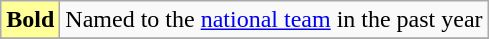<table class="wikitable">
<tr>
<td style="background-color:#FFFF99"><strong>Bold</strong></td>
<td>Named to the <a href='#'>national team</a> in the past year</td>
</tr>
<tr>
</tr>
</table>
